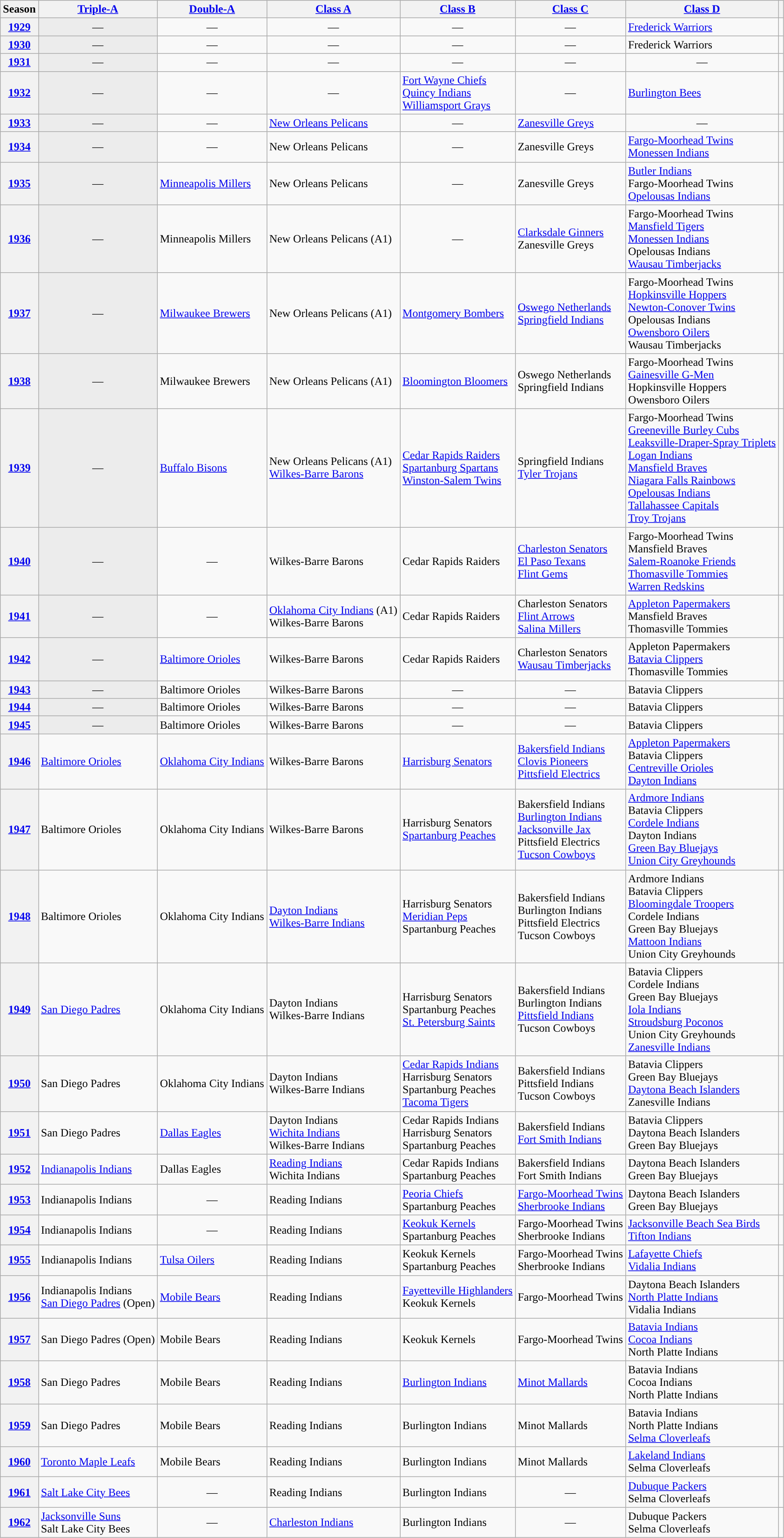<table class="wikitable plainrowheaders">
<tr>
<th scope="col">Season</th>
<th scope="col"><a href='#'><span>Triple-A</span></a></th>
<th scope="col"><a href='#'><span>Double-A</span></a></th>
<th scope="col"><a href='#'><span>Class A</span></a></th>
<th scope="col"><a href='#'><span>Class B</span></a></th>
<th scope="col"><a href='#'><span>Class C</span></a></th>
<th scope="col"><a href='#'><span>Class D</span></a></th>
<th scope="col"></th>
</tr>
<tr>
<th scope="row" style="text-align:center"><a href='#'>1929</a></th>
<td style="background:#ececec" align="center">—</td>
<td align="center">—</td>
<td align="center">—</td>
<td align="center">—</td>
<td align="center">—</td>
<td><a href='#'>Frederick Warriors</a></td>
<td align="center"></td>
</tr>
<tr>
<th scope="row" style="text-align:center"><a href='#'>1930</a></th>
<td style="background:#ececec" align="center">—</td>
<td align="center">—</td>
<td align="center">—</td>
<td align="center">—</td>
<td align="center">—</td>
<td>Frederick Warriors</td>
<td align="center"></td>
</tr>
<tr>
<th scope="row" style="text-align:center"><a href='#'>1931</a></th>
<td style="background:#ececec" align="center">—</td>
<td align="center">—</td>
<td align="center">—</td>
<td align="center">—</td>
<td align="center">—</td>
<td align="center">—</td>
<td align="center"></td>
</tr>
<tr>
<th scope="row" style="text-align:center"><a href='#'>1932</a></th>
<td style="background:#ececec" align="center">—</td>
<td align="center">—</td>
<td align="center">—</td>
<td><a href='#'>Fort Wayne Chiefs</a><br><a href='#'>Quincy Indians</a><br><a href='#'>Williamsport Grays</a></td>
<td align="center">—</td>
<td><a href='#'>Burlington Bees</a></td>
<td align="center"></td>
</tr>
<tr>
<th scope="row" style="text-align:center"><a href='#'>1933</a></th>
<td style="background:#ececec" align="center">—</td>
<td align="center">—</td>
<td><a href='#'>New Orleans Pelicans</a></td>
<td align="center">—</td>
<td><a href='#'>Zanesville Greys</a></td>
<td align="center">—</td>
<td align="center"></td>
</tr>
<tr>
<th scope="row" style="text-align:center"><a href='#'>1934</a></th>
<td style="background:#ececec" align="center">—</td>
<td align="center">—</td>
<td>New Orleans Pelicans</td>
<td align="center">—</td>
<td>Zanesville Greys</td>
<td><a href='#'>Fargo-Moorhead Twins</a><br><a href='#'>Monessen Indians</a></td>
<td align="center"></td>
</tr>
<tr>
<th scope="row" style="text-align:center"><a href='#'>1935</a></th>
<td style="background:#ececec" align="center">—</td>
<td><a href='#'>Minneapolis Millers</a></td>
<td>New Orleans Pelicans</td>
<td align="center">—</td>
<td>Zanesville Greys</td>
<td><a href='#'>Butler Indians</a><br>Fargo-Moorhead Twins<br><a href='#'>Opelousas Indians</a></td>
<td align="center"></td>
</tr>
<tr>
<th scope="row" style="text-align:center"><a href='#'>1936</a></th>
<td style="background:#ececec" align="center">—</td>
<td>Minneapolis Millers</td>
<td>New Orleans Pelicans (A1)</td>
<td align="center">—</td>
<td><a href='#'>Clarksdale Ginners</a><br>Zanesville Greys</td>
<td>Fargo-Moorhead Twins<br><a href='#'>Mansfield Tigers</a><br><a href='#'>Monessen Indians</a><br>Opelousas Indians<br><a href='#'>Wausau Timberjacks</a></td>
<td align="center"></td>
</tr>
<tr>
<th scope="row" style="text-align:center"><a href='#'>1937</a></th>
<td style="background:#ececec" align="center">—</td>
<td><a href='#'>Milwaukee Brewers</a></td>
<td>New Orleans Pelicans (A1)</td>
<td><a href='#'>Montgomery Bombers</a></td>
<td><a href='#'>Oswego Netherlands</a><br><a href='#'>Springfield Indians</a></td>
<td>Fargo-Moorhead Twins<br><a href='#'>Hopkinsville Hoppers</a><br><a href='#'>Newton-Conover Twins</a><br>Opelousas Indians<br><a href='#'>Owensboro Oilers</a><br>Wausau Timberjacks</td>
<td align="center"></td>
</tr>
<tr>
<th scope="row" style="text-align:center"><a href='#'>1938</a></th>
<td style="background:#ececec" align="center">—</td>
<td>Milwaukee Brewers</td>
<td>New Orleans Pelicans (A1)</td>
<td><a href='#'>Bloomington Bloomers</a></td>
<td>Oswego Netherlands<br>Springfield Indians</td>
<td>Fargo-Moorhead Twins<br><a href='#'>Gainesville G-Men</a><br>Hopkinsville Hoppers<br>Owensboro Oilers</td>
<td align="center"></td>
</tr>
<tr>
<th scope="row" style="text-align:center"><a href='#'>1939</a></th>
<td style="background:#ececec" align="center">—</td>
<td><a href='#'>Buffalo Bisons</a></td>
<td>New Orleans Pelicans (A1)<br><a href='#'>Wilkes-Barre Barons</a></td>
<td><a href='#'>Cedar Rapids Raiders</a><br><a href='#'>Spartanburg Spartans</a><br><a href='#'>Winston-Salem Twins</a></td>
<td>Springfield Indians<br><a href='#'>Tyler Trojans</a></td>
<td>Fargo-Moorhead Twins<br><a href='#'>Greeneville Burley Cubs</a><br><a href='#'>Leaksville-Draper-Spray Triplets</a><br><a href='#'>Logan Indians</a><br><a href='#'>Mansfield Braves</a><br><a href='#'>Niagara Falls Rainbows</a><br><a href='#'>Opelousas Indians</a><br><a href='#'>Tallahassee Capitals</a><br><a href='#'>Troy Trojans</a></td>
<td align="center"></td>
</tr>
<tr>
<th scope="row" style="text-align:center"><a href='#'>1940</a></th>
<td style="background:#ececec" align="center">—</td>
<td align="center">—</td>
<td>Wilkes-Barre Barons</td>
<td>Cedar Rapids Raiders</td>
<td><a href='#'>Charleston Senators</a><br><a href='#'>El Paso Texans</a><br><a href='#'>Flint Gems</a></td>
<td>Fargo-Moorhead Twins<br>Mansfield Braves<br><a href='#'>Salem-Roanoke Friends</a><br><a href='#'>Thomasville Tommies</a><br><a href='#'>Warren Redskins</a></td>
<td align="center"></td>
</tr>
<tr>
<th scope="row" style="text-align:center"><a href='#'>1941</a></th>
<td style="background:#ececec" align="center">—</td>
<td align="center">—</td>
<td><a href='#'>Oklahoma City Indians</a> (A1)<br>Wilkes-Barre Barons</td>
<td>Cedar Rapids Raiders</td>
<td>Charleston Senators<br><a href='#'>Flint Arrows</a><br><a href='#'>Salina Millers</a></td>
<td><a href='#'>Appleton Papermakers</a><br>Mansfield Braves<br>Thomasville Tommies</td>
<td align="center"></td>
</tr>
<tr>
<th scope="row" style="text-align:center"><a href='#'>1942</a></th>
<td style="background:#ececec" align="center">—</td>
<td><a href='#'>Baltimore Orioles</a></td>
<td>Wilkes-Barre Barons</td>
<td>Cedar Rapids Raiders</td>
<td>Charleston Senators<br><a href='#'>Wausau Timberjacks</a></td>
<td>Appleton Papermakers<br><a href='#'>Batavia Clippers</a><br>Thomasville Tommies</td>
<td align="center"></td>
</tr>
<tr>
<th scope="row" style="text-align:center"><a href='#'>1943</a></th>
<td style="background:#ececec" align="center">—</td>
<td>Baltimore Orioles</td>
<td>Wilkes-Barre Barons</td>
<td align="center">—</td>
<td align="center">—</td>
<td>Batavia Clippers</td>
<td align="center"></td>
</tr>
<tr>
<th scope="row" style="text-align:center"><a href='#'>1944</a></th>
<td style="background:#ececec" align="center">—</td>
<td>Baltimore Orioles</td>
<td>Wilkes-Barre Barons</td>
<td align="center">—</td>
<td align="center">—</td>
<td>Batavia Clippers</td>
<td align="center"></td>
</tr>
<tr>
<th scope="row" style="text-align:center"><a href='#'>1945</a></th>
<td style="background:#ececec" align="center">—</td>
<td>Baltimore Orioles</td>
<td>Wilkes-Barre Barons</td>
<td align="center">—</td>
<td align="center">—</td>
<td>Batavia Clippers</td>
<td align="center"></td>
</tr>
<tr>
<th scope="row" style="text-align:center"><a href='#'>1946</a></th>
<td><a href='#'>Baltimore Orioles</a></td>
<td><a href='#'>Oklahoma City Indians</a></td>
<td>Wilkes-Barre Barons</td>
<td><a href='#'>Harrisburg Senators</a></td>
<td><a href='#'>Bakersfield Indians</a><br><a href='#'>Clovis Pioneers</a><br><a href='#'>Pittsfield Electrics</a></td>
<td><a href='#'>Appleton Papermakers</a><br>Batavia Clippers<br><a href='#'>Centreville Orioles</a><br><a href='#'>Dayton Indians</a></td>
<td align="center"></td>
</tr>
<tr>
<th scope="row" style="text-align:center"><a href='#'>1947</a></th>
<td>Baltimore Orioles</td>
<td>Oklahoma City Indians</td>
<td>Wilkes-Barre Barons</td>
<td>Harrisburg Senators<br><a href='#'>Spartanburg Peaches</a></td>
<td>Bakersfield Indians<br><a href='#'>Burlington Indians</a><br><a href='#'>Jacksonville Jax</a><br>Pittsfield Electrics<br><a href='#'>Tucson Cowboys</a></td>
<td><a href='#'>Ardmore Indians</a><br>Batavia Clippers<br><a href='#'>Cordele Indians</a><br>Dayton Indians<br><a href='#'>Green Bay Bluejays</a><br><a href='#'>Union City Greyhounds</a></td>
<td align="center"></td>
</tr>
<tr>
<th scope="row" style="text-align:center"><a href='#'>1948</a></th>
<td>Baltimore Orioles</td>
<td>Oklahoma City Indians</td>
<td><a href='#'>Dayton Indians</a><br><a href='#'>Wilkes-Barre Indians</a></td>
<td>Harrisburg Senators<br><a href='#'>Meridian Peps</a><br>Spartanburg Peaches</td>
<td>Bakersfield Indians<br>Burlington Indians<br>Pittsfield Electrics<br>Tucson Cowboys</td>
<td>Ardmore Indians<br>Batavia Clippers<br><a href='#'>Bloomingdale Troopers</a><br>Cordele Indians<br>Green Bay Bluejays<br><a href='#'>Mattoon Indians</a><br>Union City Greyhounds</td>
<td align="center"></td>
</tr>
<tr>
<th scope="row" style="text-align:center"><a href='#'>1949</a></th>
<td><a href='#'>San Diego Padres</a></td>
<td>Oklahoma City Indians</td>
<td>Dayton Indians<br>Wilkes-Barre Indians</td>
<td>Harrisburg Senators<br>Spartanburg Peaches<br><a href='#'>St. Petersburg Saints</a></td>
<td>Bakersfield Indians<br>Burlington Indians<br><a href='#'>Pittsfield Indians</a><br>Tucson Cowboys</td>
<td>Batavia Clippers<br>Cordele Indians<br>Green Bay Bluejays<br><a href='#'>Iola Indians</a><br><a href='#'>Stroudsburg Poconos</a><br>Union City Greyhounds<br><a href='#'>Zanesville Indians</a></td>
<td align="center"></td>
</tr>
<tr>
<th scope="row" style="text-align:center"><a href='#'>1950</a></th>
<td>San Diego Padres</td>
<td>Oklahoma City Indians</td>
<td>Dayton Indians<br>Wilkes-Barre Indians</td>
<td><a href='#'>Cedar Rapids Indians</a><br>Harrisburg Senators<br>Spartanburg Peaches<br><a href='#'>Tacoma Tigers</a></td>
<td>Bakersfield Indians<br>Pittsfield Indians<br>Tucson Cowboys</td>
<td>Batavia Clippers<br>Green Bay Bluejays<br><a href='#'>Daytona Beach Islanders</a><br>Zanesville Indians</td>
<td align="center"></td>
</tr>
<tr>
<th scope="row" style="text-align:center"><a href='#'>1951</a></th>
<td>San Diego Padres</td>
<td><a href='#'>Dallas Eagles</a></td>
<td>Dayton Indians<br><a href='#'>Wichita Indians</a><br>Wilkes-Barre Indians</td>
<td>Cedar Rapids Indians<br>Harrisburg Senators<br>Spartanburg Peaches</td>
<td>Bakersfield Indians<br><a href='#'>Fort Smith Indians</a></td>
<td>Batavia Clippers<br>Daytona Beach Islanders<br>Green Bay Bluejays</td>
<td align="center"></td>
</tr>
<tr>
<th scope="row" style="text-align:center"><a href='#'>1952</a></th>
<td><a href='#'>Indianapolis Indians</a></td>
<td>Dallas Eagles</td>
<td><a href='#'>Reading Indians</a><br>Wichita Indians</td>
<td>Cedar Rapids Indians<br>Spartanburg Peaches</td>
<td>Bakersfield Indians<br>Fort Smith Indians</td>
<td>Daytona Beach Islanders<br>Green Bay Bluejays</td>
<td align="center"></td>
</tr>
<tr>
<th scope="row" style="text-align:center"><a href='#'>1953</a></th>
<td>Indianapolis Indians</td>
<td align="center">—</td>
<td>Reading Indians</td>
<td><a href='#'>Peoria Chiefs</a><br>Spartanburg Peaches</td>
<td><a href='#'>Fargo-Moorhead Twins</a><br><a href='#'>Sherbrooke Indians</a></td>
<td>Daytona Beach Islanders<br>Green Bay Bluejays</td>
<td align="center"></td>
</tr>
<tr>
<th scope="row" style="text-align:center"><a href='#'>1954</a></th>
<td>Indianapolis Indians</td>
<td align="center">—</td>
<td>Reading Indians</td>
<td><a href='#'>Keokuk Kernels</a><br>Spartanburg Peaches</td>
<td>Fargo-Moorhead Twins<br>Sherbrooke Indians</td>
<td><a href='#'>Jacksonville Beach Sea Birds</a><br><a href='#'>Tifton Indians</a></td>
<td align="center"></td>
</tr>
<tr>
<th scope="row" style="text-align:center"><a href='#'>1955</a></th>
<td>Indianapolis Indians</td>
<td><a href='#'>Tulsa Oilers</a></td>
<td>Reading Indians</td>
<td>Keokuk Kernels<br>Spartanburg Peaches</td>
<td>Fargo-Moorhead Twins<br>Sherbrooke Indians</td>
<td><a href='#'>Lafayette Chiefs</a><br><a href='#'>Vidalia Indians</a></td>
<td align="center"></td>
</tr>
<tr>
<th scope="row" style="text-align:center"><a href='#'>1956</a></th>
<td>Indianapolis Indians<br><a href='#'>San Diego Padres</a> (Open)</td>
<td><a href='#'>Mobile Bears</a></td>
<td>Reading Indians</td>
<td><a href='#'>Fayetteville Highlanders</a><br>Keokuk Kernels</td>
<td>Fargo-Moorhead Twins</td>
<td>Daytona Beach Islanders<br><a href='#'>North Platte Indians</a><br>Vidalia Indians</td>
<td align="center"></td>
</tr>
<tr>
<th scope="row" style="text-align:center"><a href='#'>1957</a></th>
<td>San Diego Padres (Open)</td>
<td>Mobile Bears</td>
<td>Reading Indians</td>
<td>Keokuk Kernels</td>
<td>Fargo-Moorhead Twins</td>
<td><a href='#'>Batavia Indians</a><br><a href='#'>Cocoa Indians</a><br>North Platte Indians</td>
<td align="center"></td>
</tr>
<tr>
<th scope="row" style="text-align:center"><a href='#'>1958</a></th>
<td>San Diego Padres</td>
<td>Mobile Bears</td>
<td>Reading Indians</td>
<td><a href='#'>Burlington Indians</a></td>
<td><a href='#'>Minot Mallards</a></td>
<td>Batavia Indians<br>Cocoa Indians<br>North Platte Indians</td>
<td align="center"></td>
</tr>
<tr>
<th scope="row" style="text-align:center"><a href='#'>1959</a></th>
<td>San Diego Padres</td>
<td>Mobile Bears</td>
<td>Reading Indians</td>
<td>Burlington Indians</td>
<td>Minot Mallards</td>
<td>Batavia Indians<br>North Platte Indians<br><a href='#'>Selma Cloverleafs</a></td>
<td align="center"></td>
</tr>
<tr>
<th scope="row" style="text-align:center"><a href='#'>1960</a></th>
<td><a href='#'>Toronto Maple Leafs</a></td>
<td>Mobile Bears</td>
<td>Reading Indians</td>
<td>Burlington Indians</td>
<td>Minot Mallards</td>
<td><a href='#'>Lakeland Indians</a><br>Selma Cloverleafs</td>
<td align="center"></td>
</tr>
<tr>
<th scope="row" style="text-align:center"><a href='#'>1961</a></th>
<td><a href='#'>Salt Lake City Bees</a></td>
<td align="center">—</td>
<td>Reading Indians</td>
<td>Burlington Indians</td>
<td align="center">—</td>
<td><a href='#'>Dubuque Packers</a><br>Selma Cloverleafs</td>
<td align="center"></td>
</tr>
<tr>
<th scope="row" style="text-align:center"><a href='#'>1962</a></th>
<td><a href='#'>Jacksonville Suns</a><br>Salt Lake City Bees</td>
<td align="center">—</td>
<td><a href='#'>Charleston Indians</a></td>
<td>Burlington Indians</td>
<td align="center">—</td>
<td>Dubuque Packers<br>Selma Cloverleafs</td>
<td align="center"></td>
</tr>
</table>
